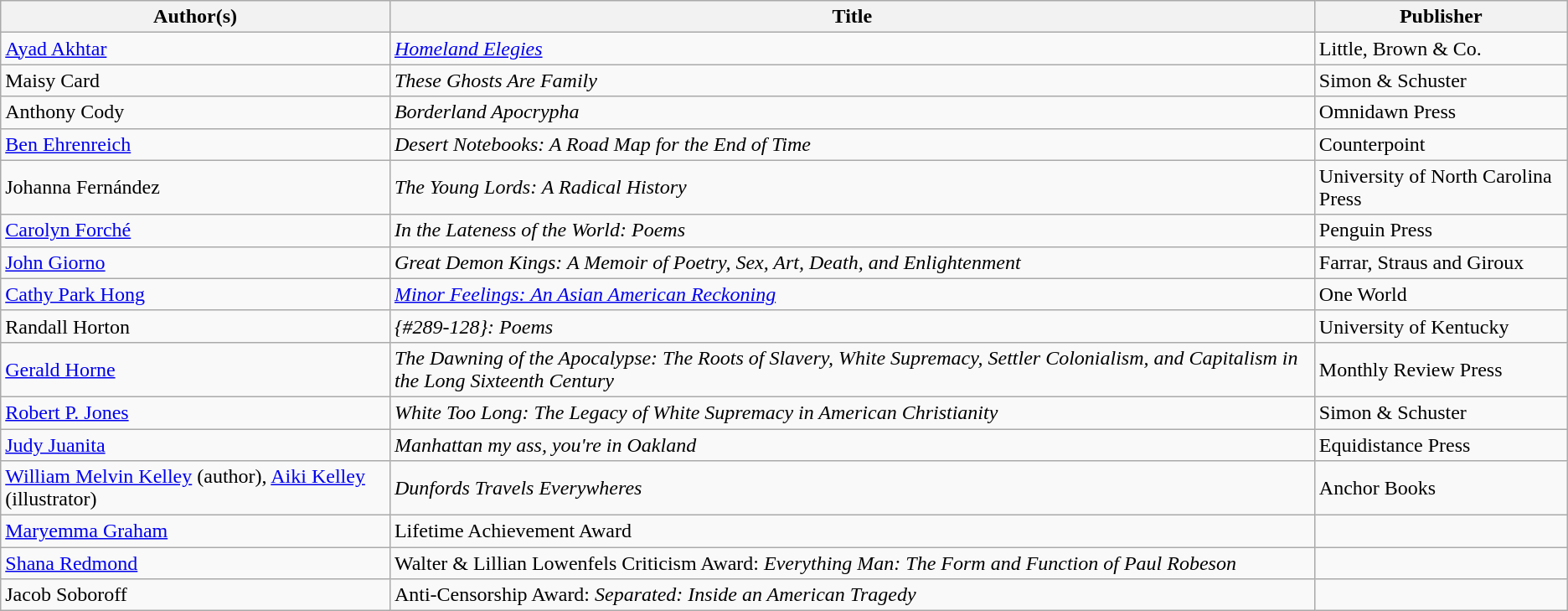<table class="wikitable">
<tr>
<th>Author(s)</th>
<th>Title</th>
<th>Publisher</th>
</tr>
<tr>
<td><a href='#'>Ayad Akhtar</a></td>
<td><em><a href='#'>Homeland Elegies</a></em></td>
<td>Little, Brown & Co.</td>
</tr>
<tr>
<td>Maisy Card</td>
<td><em>These Ghosts Are Family</em></td>
<td>Simon & Schuster</td>
</tr>
<tr>
<td>Anthony Cody</td>
<td><em>Borderland Apocrypha</em></td>
<td>Omnidawn Press</td>
</tr>
<tr>
<td><a href='#'>Ben Ehrenreich</a></td>
<td><em>Desert Notebooks: A Road Map for the End of Time</em></td>
<td>Counterpoint</td>
</tr>
<tr>
<td>Johanna Fernández</td>
<td><em>The Young Lords: A Radical History</em></td>
<td>University of North Carolina Press</td>
</tr>
<tr>
<td><a href='#'>Carolyn Forché</a></td>
<td><em>In the Lateness of the World: Poems</em></td>
<td>Penguin Press</td>
</tr>
<tr>
<td><a href='#'>John Giorno</a></td>
<td><em>Great Demon Kings: A Memoir of Poetry, Sex, Art, Death, and Enlightenment</em></td>
<td>Farrar, Straus and Giroux</td>
</tr>
<tr>
<td><a href='#'>Cathy Park Hong</a></td>
<td><em><a href='#'>Minor Feelings: An Asian American Reckoning</a></em></td>
<td>One World</td>
</tr>
<tr>
<td>Randall Horton</td>
<td><em>{#289-128}: Poems</em></td>
<td>University of Kentucky</td>
</tr>
<tr>
<td><a href='#'>Gerald Horne</a></td>
<td><em>The Dawning of the Apocalypse: The Roots of Slavery, White Supremacy, Settler Colonialism, and Capitalism in the Long Sixteenth Century</em></td>
<td>Monthly Review Press</td>
</tr>
<tr>
<td><a href='#'>Robert P. Jones</a></td>
<td><em>White Too Long: The Legacy of White Supremacy in American Christianity</em></td>
<td>Simon & Schuster</td>
</tr>
<tr>
<td><a href='#'>Judy Juanita</a></td>
<td><em>Manhattan my ass, you're in Oakland</em></td>
<td>Equidistance Press</td>
</tr>
<tr>
<td><a href='#'>William Melvin Kelley</a> (author), <a href='#'>Aiki Kelley</a> (illustrator)</td>
<td><em>Dunfords Travels Everywheres</em></td>
<td>Anchor Books</td>
</tr>
<tr>
<td><a href='#'>Maryemma Graham</a></td>
<td>Lifetime Achievement Award</td>
<td></td>
</tr>
<tr>
<td><a href='#'>Shana Redmond</a></td>
<td>Walter & Lillian Lowenfels Criticism Award: <em>Everything Man: The Form and Function of Paul Robeson</em></td>
<td></td>
</tr>
<tr>
<td>Jacob Soboroff</td>
<td>Anti-Censorship Award: <em>Separated: Inside an American Tragedy</em></td>
<td></td>
</tr>
</table>
